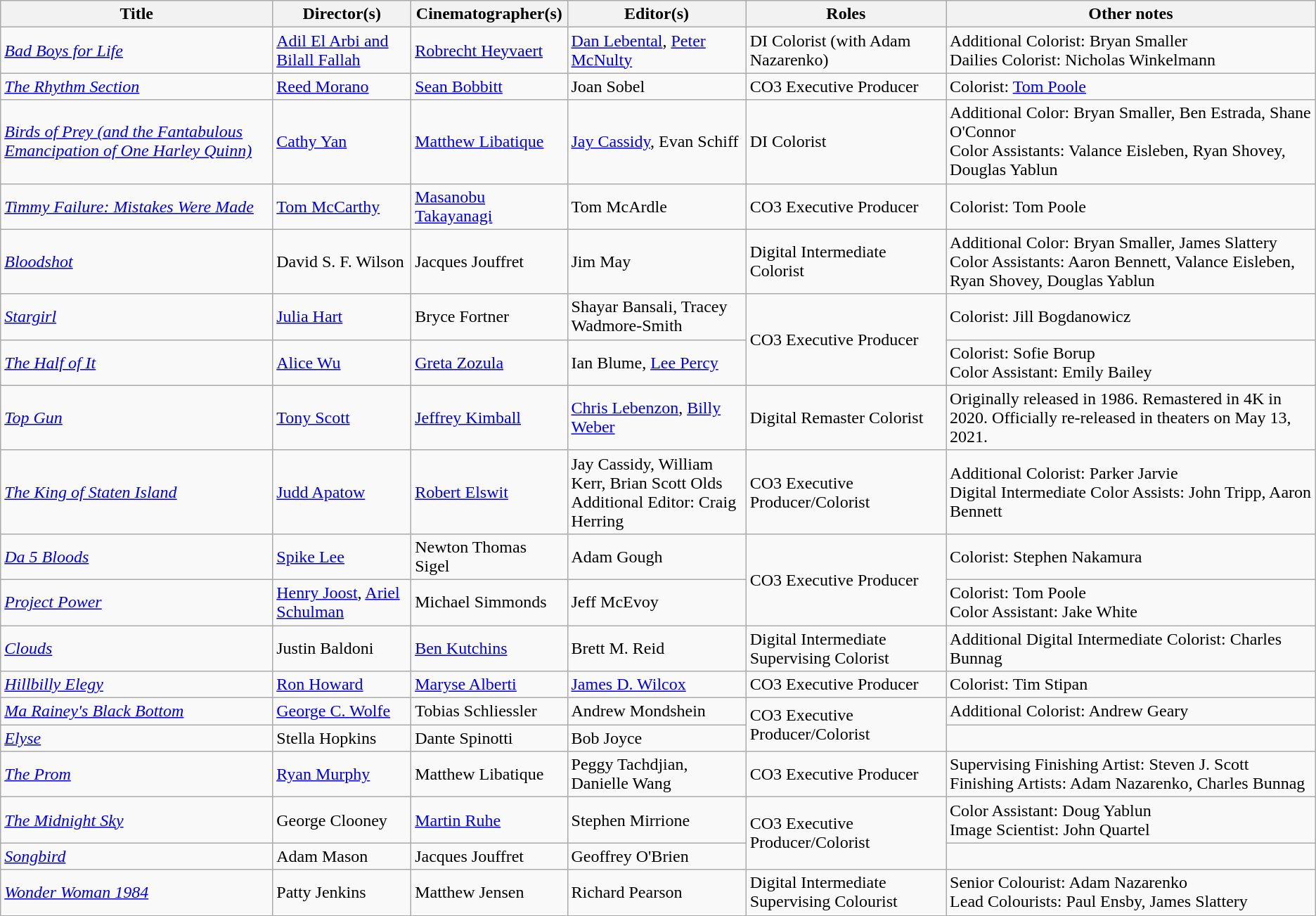<table class="wikitable">
<tr>
<th>Title</th>
<th>Director(s)</th>
<th>Cinematographer(s)</th>
<th>Editor(s)</th>
<th>Roles</th>
<th>Other notes</th>
</tr>
<tr>
<td><em><a href='#'>Bad Boys for Life</a></em></td>
<td><a href='#'>Adil El Arbi and Bilall Fallah</a></td>
<td><a href='#'>Robrecht Heyvaert</a></td>
<td><a href='#'>Dan Lebental</a>, <a href='#'>Peter McNulty</a></td>
<td>DI Colorist (with Adam Nazarenko)</td>
<td>Additional Colorist: Bryan Smaller<br>Dailies Colorist: Nicholas Winkelmann</td>
</tr>
<tr>
<td><em><a href='#'>The Rhythm Section</a></em></td>
<td><a href='#'>Reed Morano</a></td>
<td><a href='#'>Sean Bobbitt</a></td>
<td>Joan Sobel</td>
<td>CO3 Executive Producer</td>
<td>Colorist: <a href='#'>Tom Poole</a></td>
</tr>
<tr>
<td><em><a href='#'>Birds of Prey (and the Fantabulous Emancipation of One Harley Quinn)</a></em></td>
<td><a href='#'>Cathy Yan</a></td>
<td><a href='#'>Matthew Libatique</a></td>
<td><a href='#'>Jay Cassidy</a>, Evan Schiff</td>
<td>DI Colorist</td>
<td>Additional Color: Bryan Smaller, Ben Estrada, Shane O'Connor<br>Color Assistants: Valance Eisleben, Ryan Shovey, Douglas Yablun</td>
</tr>
<tr>
<td><em><a href='#'>Timmy Failure: Mistakes Were Made</a></em></td>
<td><a href='#'>Tom McCarthy</a></td>
<td><a href='#'>Masanobu Takayanagi</a></td>
<td>Tom McArdle</td>
<td>CO3 Executive Producer</td>
<td>Colorist: Tom Poole</td>
</tr>
<tr>
<td><em><a href='#'>Bloodshot</a></em></td>
<td>David S. F. Wilson</td>
<td>Jacques Jouffret</td>
<td>Jim May</td>
<td>Digital Intermediate Colorist</td>
<td>Additional Color: Bryan Smaller, James Slattery<br>Color Assistants: Aaron Bennett, Valance Eisleben, Ryan Shovey, Douglas Yablun</td>
</tr>
<tr>
<td><em><a href='#'>Stargirl</a></em></td>
<td><a href='#'>Julia Hart</a></td>
<td>Bryce Fortner</td>
<td>Shayar Bansali, Tracey Wadmore-Smith</td>
<td rowspan="2">CO3 Executive Producer</td>
<td>Colorist: Jill Bogdanowicz</td>
</tr>
<tr>
<td><em><a href='#'>The Half of It</a></em></td>
<td><a href='#'>Alice Wu</a></td>
<td><a href='#'>Greta Zozula</a></td>
<td>Ian Blume, <a href='#'>Lee Percy</a></td>
<td>Colorist: Sofie Borup<br>Color Assistant: Emily Bailey</td>
</tr>
<tr>
<td><em><a href='#'>Top Gun</a></em></td>
<td><a href='#'>Tony Scott</a></td>
<td><a href='#'>Jeffrey Kimball</a></td>
<td><a href='#'>Chris Lebenzon</a>, <a href='#'>Billy Weber</a></td>
<td>Digital Remaster Colorist</td>
<td>Originally released in 1986. Remastered in 4K in 2020. Officially re-released in theaters on May 13, 2021.</td>
</tr>
<tr>
<td><em><a href='#'>The King of Staten Island</a></em></td>
<td><a href='#'>Judd Apatow</a></td>
<td><a href='#'>Robert Elswit</a></td>
<td>Jay Cassidy, William Kerr, Brian Scott Olds<br>Additional Editor: Craig Herring</td>
<td>CO3 Executive Producer/Colorist</td>
<td>Additional Colorist: Parker Jarvie<br>Digital Intermediate Color Assists: John Tripp, Aaron Bennett</td>
</tr>
<tr>
<td><em><a href='#'>Da 5 Bloods</a></em></td>
<td><a href='#'>Spike Lee</a></td>
<td>Newton Thomas Sigel</td>
<td>Adam Gough</td>
<td rowspan="2">CO3 Executive Producer</td>
<td>Colorist: Stephen Nakamura</td>
</tr>
<tr>
<td><em><a href='#'>Project Power</a></em></td>
<td><a href='#'>Henry Joost</a>, <a href='#'>Ariel Schulman</a></td>
<td>Michael Simmonds</td>
<td>Jeff McEvoy</td>
<td>Colorist: Tom Poole<br>Color Assistant: Jake White</td>
</tr>
<tr>
<td><em><a href='#'>Clouds</a></em></td>
<td>Justin Baldoni</td>
<td><a href='#'>Ben Kutchins</a></td>
<td>Brett M. Reid</td>
<td>Digital Intermediate Supervising Colorist</td>
<td>Additional Digital Intermediate Colorist: Charles Bunnag</td>
</tr>
<tr>
<td><em><a href='#'>Hillbilly Elegy</a></em></td>
<td><a href='#'>Ron Howard</a></td>
<td><a href='#'>Maryse Alberti</a></td>
<td><a href='#'>James D. Wilcox</a></td>
<td>CO3 Executive Producer</td>
<td>Colorist: Tim Stipan</td>
</tr>
<tr>
<td><em><a href='#'>Ma Rainey's Black Bottom</a></em></td>
<td><a href='#'>George C. Wolfe</a></td>
<td>Tobias Schliessler</td>
<td>Andrew Mondshein</td>
<td rowspan="2">CO3 Executive Producer/Colorist</td>
<td>Additional Colorist: Andrew Geary</td>
</tr>
<tr>
<td><em><a href='#'>Elyse</a></em></td>
<td>Stella Hopkins</td>
<td>Dante Spinotti</td>
<td>Bob Joyce</td>
<td></td>
</tr>
<tr>
<td><em><a href='#'>The Prom</a></em></td>
<td><a href='#'>Ryan Murphy</a></td>
<td>Matthew Libatique</td>
<td>Peggy Tachdjian, Danielle Wang</td>
<td>CO3 Executive Producer</td>
<td>Supervising Finishing Artist: Steven J. Scott<br>Finishing Artists: Adam Nazarenko, Charles Bunnag</td>
</tr>
<tr>
<td><em><a href='#'>The Midnight Sky</a></em></td>
<td>George Clooney</td>
<td><a href='#'>Martin Ruhe</a></td>
<td>Stephen Mirrione</td>
<td rowspan="2">CO3 Executive Producer/Colorist</td>
<td>Color Assistant: Doug Yablun<br>Image Scientist: John Quartel</td>
</tr>
<tr>
<td><em><a href='#'>Songbird</a></em></td>
<td>Adam Mason</td>
<td>Jacques Jouffret</td>
<td>Geoffrey O'Brien</td>
<td></td>
</tr>
<tr>
<td><em><a href='#'>Wonder Woman 1984</a></em></td>
<td>Patty Jenkins</td>
<td>Matthew Jensen</td>
<td>Richard Pearson</td>
<td>Digital Intermediate Supervising Colourist</td>
<td>Senior Colourist: Adam Nazarenko<br>Lead Colourists: Paul Ensby, James Slattery</td>
</tr>
<tr>
</tr>
</table>
